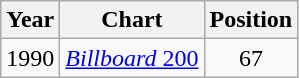<table class="wikitable">
<tr>
<th>Year</th>
<th>Chart</th>
<th>Position</th>
</tr>
<tr>
<td>1990</td>
<td><a href='#'><em>Billboard</em> 200</a></td>
<td align="center">67</td>
</tr>
</table>
